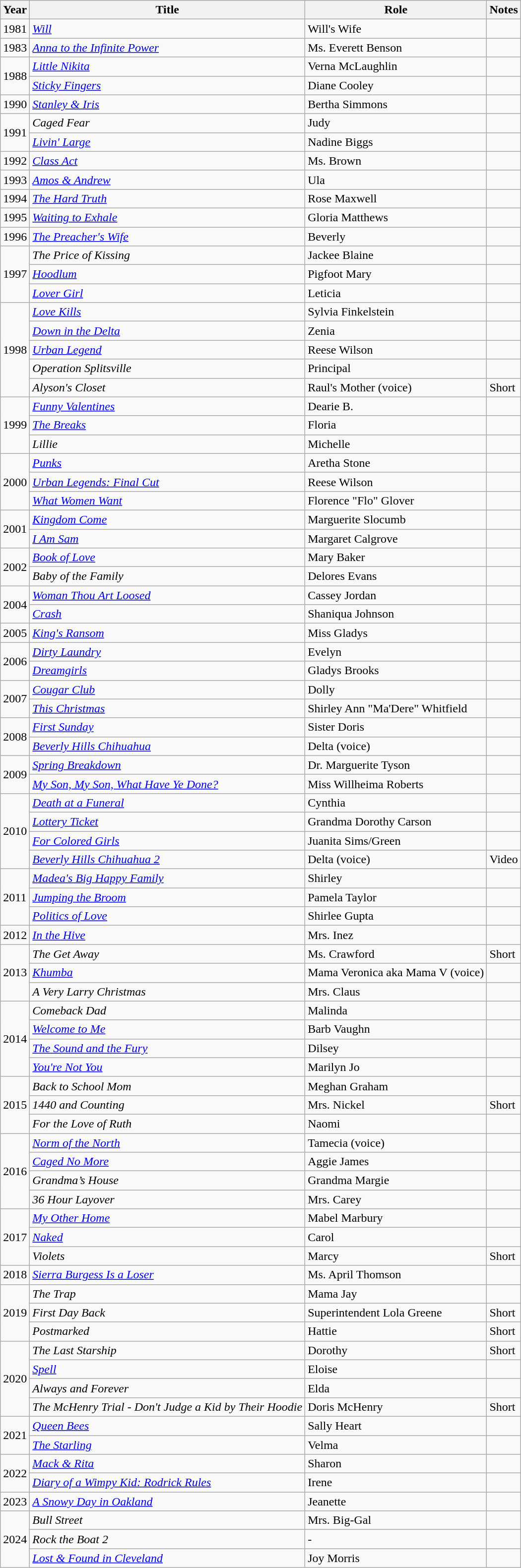<table class="wikitable sortable">
<tr>
<th>Year</th>
<th>Title</th>
<th>Role</th>
<th>Notes</th>
</tr>
<tr>
<td>1981</td>
<td><em><a href='#'>Will</a></em></td>
<td>Will's Wife</td>
<td></td>
</tr>
<tr>
<td>1983</td>
<td><em><a href='#'>Anna to the Infinite Power</a></em></td>
<td>Ms. Everett Benson</td>
<td></td>
</tr>
<tr>
<td rowspan=2>1988</td>
<td><em><a href='#'>Little Nikita</a></em></td>
<td>Verna McLaughlin</td>
<td></td>
</tr>
<tr>
<td><em><a href='#'>Sticky Fingers</a></em></td>
<td>Diane Cooley</td>
<td></td>
</tr>
<tr>
<td>1990</td>
<td><em><a href='#'>Stanley & Iris</a></em></td>
<td>Bertha Simmons</td>
<td></td>
</tr>
<tr>
<td rowspan=2>1991</td>
<td><em>Caged Fear</em></td>
<td>Judy</td>
<td></td>
</tr>
<tr>
<td><em><a href='#'>Livin' Large</a></em></td>
<td>Nadine Biggs</td>
<td></td>
</tr>
<tr>
<td>1992</td>
<td><em><a href='#'>Class Act</a></em></td>
<td>Ms. Brown</td>
<td></td>
</tr>
<tr>
<td>1993</td>
<td><em><a href='#'>Amos & Andrew</a></em></td>
<td>Ula</td>
<td></td>
</tr>
<tr>
<td>1994</td>
<td><em><a href='#'>The Hard Truth</a></em></td>
<td>Rose Maxwell</td>
<td></td>
</tr>
<tr>
<td>1995</td>
<td><em><a href='#'>Waiting to Exhale</a></em></td>
<td>Gloria Matthews</td>
<td></td>
</tr>
<tr>
<td>1996</td>
<td><em><a href='#'>The Preacher's Wife</a></em></td>
<td>Beverly</td>
<td></td>
</tr>
<tr>
<td rowspan=3>1997</td>
<td><em>The Price of Kissing</em></td>
<td>Jackee Blaine</td>
<td></td>
</tr>
<tr>
<td><em><a href='#'>Hoodlum</a></em></td>
<td>Pigfoot Mary</td>
<td></td>
</tr>
<tr>
<td><em><a href='#'>Lover Girl</a></em></td>
<td>Leticia</td>
<td></td>
</tr>
<tr>
<td rowspan=5>1998</td>
<td><em><a href='#'>Love Kills</a></em></td>
<td>Sylvia Finkelstein</td>
<td></td>
</tr>
<tr>
<td><em><a href='#'>Down in the Delta</a></em></td>
<td>Zenia</td>
<td></td>
</tr>
<tr>
<td><em><a href='#'>Urban Legend</a></em></td>
<td>Reese Wilson</td>
<td></td>
</tr>
<tr>
<td><em>Operation Splitsville</em></td>
<td>Principal</td>
<td></td>
</tr>
<tr>
<td><em>Alyson's Closet</em></td>
<td>Raul's Mother (voice)</td>
<td>Short</td>
</tr>
<tr>
<td rowspan=3>1999</td>
<td><em><a href='#'>Funny Valentines</a></em></td>
<td>Dearie B.</td>
<td></td>
</tr>
<tr>
<td><em><a href='#'>The Breaks</a></em></td>
<td>Floria</td>
<td></td>
</tr>
<tr>
<td><em>Lillie</em></td>
<td>Michelle</td>
<td></td>
</tr>
<tr>
<td rowspan=3>2000</td>
<td><em><a href='#'>Punks</a></em></td>
<td>Aretha Stone</td>
<td></td>
</tr>
<tr>
<td><em><a href='#'>Urban Legends: Final Cut</a></em></td>
<td>Reese Wilson</td>
<td></td>
</tr>
<tr>
<td><em><a href='#'>What Women Want</a></em></td>
<td>Florence "Flo" Glover</td>
<td></td>
</tr>
<tr>
<td rowspan=2>2001</td>
<td><em><a href='#'>Kingdom Come</a></em></td>
<td>Marguerite Slocumb</td>
<td></td>
</tr>
<tr>
<td><em><a href='#'>I Am Sam</a></em></td>
<td>Margaret Calgrove</td>
<td></td>
</tr>
<tr>
<td rowspan=2>2002</td>
<td><em><a href='#'>Book of Love</a></em></td>
<td>Mary Baker</td>
<td></td>
</tr>
<tr>
<td><em>Baby of the Family</em></td>
<td>Delores Evans</td>
<td></td>
</tr>
<tr>
<td rowspan=2>2004</td>
<td><em><a href='#'>Woman Thou Art Loosed</a></em></td>
<td>Cassey Jordan</td>
<td></td>
</tr>
<tr>
<td><em><a href='#'>Crash</a></em></td>
<td>Shaniqua Johnson</td>
<td></td>
</tr>
<tr>
<td>2005</td>
<td><em><a href='#'>King's Ransom</a></em></td>
<td>Miss Gladys</td>
<td></td>
</tr>
<tr>
<td rowspan=2>2006</td>
<td><em><a href='#'>Dirty Laundry</a></em></td>
<td>Evelyn</td>
<td></td>
</tr>
<tr>
<td><em><a href='#'>Dreamgirls</a></em></td>
<td>Gladys Brooks</td>
<td></td>
</tr>
<tr>
<td rowspan=2>2007</td>
<td><em><a href='#'>Cougar Club</a></em></td>
<td>Dolly</td>
<td></td>
</tr>
<tr>
<td><em><a href='#'>This Christmas</a></em></td>
<td>Shirley Ann "Ma'Dere" Whitfield</td>
<td></td>
</tr>
<tr>
<td rowspan=2>2008</td>
<td><em><a href='#'>First Sunday</a></em></td>
<td>Sister Doris</td>
<td></td>
</tr>
<tr>
<td><em><a href='#'>Beverly Hills Chihuahua</a></em></td>
<td>Delta (voice)</td>
<td></td>
</tr>
<tr>
<td rowspan=2>2009</td>
<td><em><a href='#'>Spring Breakdown</a></em></td>
<td>Dr. Marguerite Tyson</td>
<td></td>
</tr>
<tr>
<td><em><a href='#'>My Son, My Son, What Have Ye Done?</a></em></td>
<td>Miss Willheima Roberts</td>
<td></td>
</tr>
<tr>
<td rowspan=4>2010</td>
<td><em><a href='#'>Death at a Funeral</a></em></td>
<td>Cynthia</td>
<td></td>
</tr>
<tr>
<td><em><a href='#'>Lottery Ticket</a></em></td>
<td>Grandma Dorothy Carson</td>
<td></td>
</tr>
<tr>
<td><em><a href='#'>For Colored Girls</a></em></td>
<td>Juanita Sims/Green</td>
<td></td>
</tr>
<tr>
<td><em><a href='#'>Beverly Hills Chihuahua 2</a></em></td>
<td>Delta (voice)</td>
<td>Video</td>
</tr>
<tr>
<td rowspan=3>2011</td>
<td><em><a href='#'>Madea's Big Happy Family</a></em></td>
<td>Shirley</td>
<td></td>
</tr>
<tr>
<td><em><a href='#'>Jumping the Broom</a></em></td>
<td>Pamela Taylor</td>
<td></td>
</tr>
<tr>
<td><em><a href='#'>Politics of Love</a></em></td>
<td>Shirlee Gupta</td>
<td></td>
</tr>
<tr>
<td>2012</td>
<td><em><a href='#'>In the Hive</a></em></td>
<td>Mrs. Inez</td>
<td></td>
</tr>
<tr>
<td rowspan=3>2013</td>
<td><em>The Get Away</em></td>
<td>Ms. Crawford</td>
<td>Short</td>
</tr>
<tr>
<td><em><a href='#'>Khumba</a></em></td>
<td>Mama Veronica aka Mama V (voice)</td>
<td></td>
</tr>
<tr>
<td><em>A Very Larry Christmas</em></td>
<td>Mrs. Claus</td>
<td></td>
</tr>
<tr>
<td rowspan=4>2014</td>
<td><em>Comeback Dad</em></td>
<td>Malinda</td>
<td></td>
</tr>
<tr>
<td><em><a href='#'>Welcome to Me</a></em></td>
<td>Barb Vaughn</td>
<td></td>
</tr>
<tr>
<td><em><a href='#'>The Sound and the Fury</a></em></td>
<td>Dilsey</td>
<td></td>
</tr>
<tr>
<td><em><a href='#'>You're Not You</a></em></td>
<td>Marilyn Jo</td>
<td></td>
</tr>
<tr>
<td rowspan=3>2015</td>
<td><em>Back to School Mom</em></td>
<td>Meghan Graham</td>
<td></td>
</tr>
<tr>
<td><em>1440 and Counting</em></td>
<td>Mrs. Nickel</td>
<td>Short</td>
</tr>
<tr>
<td><em>For the Love of Ruth</em></td>
<td>Naomi</td>
<td></td>
</tr>
<tr>
<td rowspan=4>2016</td>
<td><em><a href='#'>Norm of the North</a></em></td>
<td>Tamecia (voice)</td>
<td></td>
</tr>
<tr>
<td><em><a href='#'>Caged No More</a></em></td>
<td>Aggie James</td>
<td></td>
</tr>
<tr>
<td><em>Grandma’s House</em></td>
<td>Grandma Margie</td>
<td></td>
</tr>
<tr>
<td><em>36 Hour Layover</em></td>
<td>Mrs. Carey</td>
<td></td>
</tr>
<tr>
<td rowspan=3>2017</td>
<td><em><a href='#'>My Other Home</a></em></td>
<td>Mabel Marbury</td>
<td></td>
</tr>
<tr>
<td><em><a href='#'>Naked</a></em></td>
<td>Carol</td>
<td></td>
</tr>
<tr>
<td><em>Violets</em></td>
<td>Marcy</td>
<td>Short</td>
</tr>
<tr>
<td>2018</td>
<td><em><a href='#'>Sierra Burgess Is a Loser</a></em></td>
<td>Ms. April Thomson</td>
<td></td>
</tr>
<tr>
<td rowspan=3>2019</td>
<td><em>The Trap</em></td>
<td>Mama Jay</td>
<td></td>
</tr>
<tr>
<td><em>First Day Back</em></td>
<td>Superintendent Lola Greene</td>
<td>Short</td>
</tr>
<tr>
<td><em>Postmarked</em></td>
<td>Hattie</td>
<td>Short</td>
</tr>
<tr>
<td rowspan=4>2020</td>
<td><em>The Last Starship</em></td>
<td>Dorothy</td>
<td>Short</td>
</tr>
<tr>
<td><em><a href='#'>Spell</a></em></td>
<td>Eloise</td>
<td></td>
</tr>
<tr>
<td><em>Always and Forever</em></td>
<td>Elda</td>
<td></td>
</tr>
<tr>
<td><em>The McHenry Trial - Don't Judge a Kid by Their Hoodie</em></td>
<td>Doris McHenry</td>
<td>Short</td>
</tr>
<tr>
<td rowspan=2>2021</td>
<td><em><a href='#'>Queen Bees</a></em></td>
<td>Sally Heart</td>
<td></td>
</tr>
<tr>
<td><em><a href='#'>The Starling</a></em></td>
<td>Velma</td>
<td></td>
</tr>
<tr>
<td rowspan=2>2022</td>
<td><em><a href='#'>Mack & Rita</a></em></td>
<td>Sharon</td>
<td></td>
</tr>
<tr>
<td><em><a href='#'>Diary of a Wimpy Kid: Rodrick Rules</a></em></td>
<td>Irene</td>
<td></td>
</tr>
<tr>
<td>2023</td>
<td><em><a href='#'>A Snowy Day in Oakland</a></em></td>
<td>Jeanette</td>
<td></td>
</tr>
<tr>
<td rowspan=3>2024</td>
<td><em>Bull Street</em></td>
<td>Mrs. Big-Gal</td>
<td></td>
</tr>
<tr>
<td><em>Rock the Boat 2</em></td>
<td>-</td>
<td></td>
</tr>
<tr>
<td><em><a href='#'>Lost & Found in Cleveland</a></em></td>
<td>Joy Morris</td>
<td></td>
</tr>
</table>
